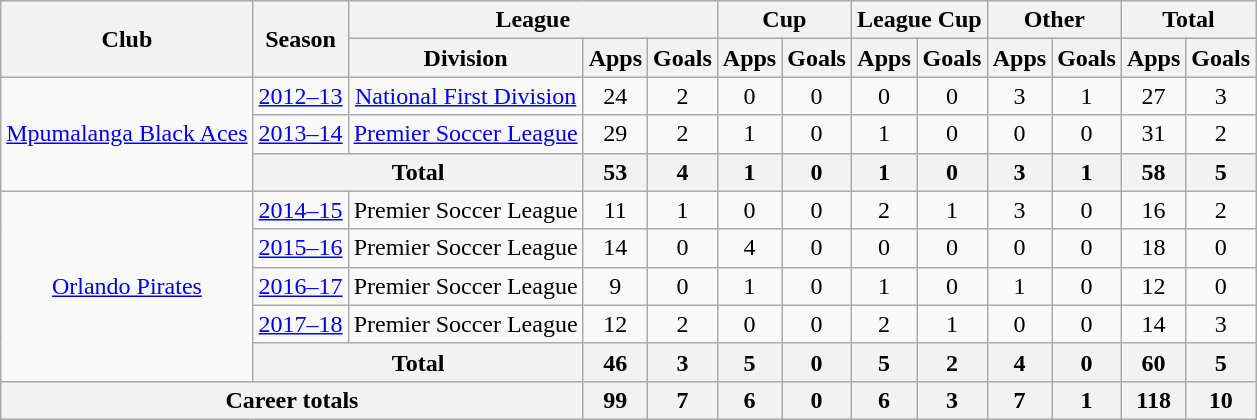<table class="wikitable" style="text-align:center">
<tr>
<th rowspan="2">Club</th>
<th rowspan="2">Season</th>
<th colspan="3">League</th>
<th colspan="2">Cup</th>
<th colspan="2">League Cup</th>
<th colspan="2">Other</th>
<th colspan="2">Total</th>
</tr>
<tr>
<th>Division</th>
<th>Apps</th>
<th>Goals</th>
<th>Apps</th>
<th>Goals</th>
<th>Apps</th>
<th>Goals</th>
<th>Apps</th>
<th>Goals</th>
<th>Apps</th>
<th>Goals</th>
</tr>
<tr>
<td rowspan="3"><a href='#'>Mpumalanga Black Aces</a></td>
<td><a href='#'>2012–13</a></td>
<td><a href='#'>National First Division</a></td>
<td>24</td>
<td>2</td>
<td>0</td>
<td>0</td>
<td>0</td>
<td>0</td>
<td>3</td>
<td>1</td>
<td>27</td>
<td>3</td>
</tr>
<tr>
<td><a href='#'>2013–14</a></td>
<td><a href='#'>Premier Soccer League</a></td>
<td>29</td>
<td>2</td>
<td>1</td>
<td>0</td>
<td>1</td>
<td>0</td>
<td>0</td>
<td>0</td>
<td>31</td>
<td>2</td>
</tr>
<tr>
<th colspan="2">Total</th>
<th>53</th>
<th>4</th>
<th>1</th>
<th>0</th>
<th>1</th>
<th>0</th>
<th>3</th>
<th>1</th>
<th>58</th>
<th>5</th>
</tr>
<tr>
<td rowspan="5"><a href='#'>Orlando Pirates</a></td>
<td><a href='#'>2014–15</a></td>
<td>Premier Soccer League</td>
<td>11</td>
<td>1</td>
<td>0</td>
<td>0</td>
<td>2</td>
<td>1</td>
<td>3</td>
<td>0</td>
<td>16</td>
<td>2</td>
</tr>
<tr>
<td><a href='#'>2015–16</a></td>
<td>Premier Soccer League</td>
<td>14</td>
<td>0</td>
<td>4</td>
<td>0</td>
<td>0</td>
<td>0</td>
<td>0</td>
<td>0</td>
<td>18</td>
<td>0</td>
</tr>
<tr>
<td><a href='#'>2016–17</a></td>
<td>Premier Soccer League</td>
<td>9</td>
<td>0</td>
<td>1</td>
<td>0</td>
<td>1</td>
<td>0</td>
<td>1</td>
<td>0</td>
<td>12</td>
<td>0</td>
</tr>
<tr>
<td><a href='#'>2017–18</a></td>
<td>Premier Soccer League</td>
<td>12</td>
<td>2</td>
<td>0</td>
<td>0</td>
<td>2</td>
<td>1</td>
<td>0</td>
<td>0</td>
<td>14</td>
<td>3</td>
</tr>
<tr>
<th colspan="2">Total</th>
<th>46</th>
<th>3</th>
<th>5</th>
<th>0</th>
<th>5</th>
<th>2</th>
<th>4</th>
<th>0</th>
<th>60</th>
<th>5</th>
</tr>
<tr>
<th colspan="3">Career totals</th>
<th>99</th>
<th>7</th>
<th>6</th>
<th>0</th>
<th>6</th>
<th>3</th>
<th>7</th>
<th>1</th>
<th>118</th>
<th>10</th>
</tr>
</table>
